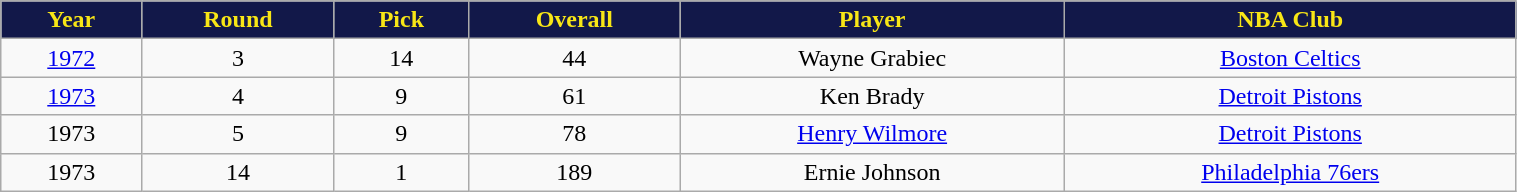<table class="wikitable" style="width:80%;">
<tr style="text-align:center; background:#121849; color:#f8e616;">
<td><strong>Year</strong></td>
<td><strong>Round</strong></td>
<td><strong>Pick</strong></td>
<td><strong>Overall</strong></td>
<td><strong>Player</strong></td>
<td><strong>NBA Club</strong></td>
</tr>
<tr style="text-align:center;" bgcolor="">
<td><a href='#'>1972</a></td>
<td>3</td>
<td>14</td>
<td>44</td>
<td>Wayne Grabiec</td>
<td><a href='#'>Boston Celtics</a></td>
</tr>
<tr style="text-align:center;" bgcolor="">
<td><a href='#'>1973</a></td>
<td>4</td>
<td>9</td>
<td>61</td>
<td>Ken Brady</td>
<td><a href='#'>Detroit Pistons</a></td>
</tr>
<tr style="text-align:center;" bgcolor="">
<td>1973</td>
<td>5</td>
<td>9</td>
<td>78</td>
<td><a href='#'>Henry Wilmore</a></td>
<td><a href='#'>Detroit Pistons</a></td>
</tr>
<tr style="text-align:center;" bgcolor="">
<td>1973</td>
<td>14</td>
<td>1</td>
<td>189</td>
<td>Ernie Johnson</td>
<td><a href='#'>Philadelphia 76ers</a></td>
</tr>
</table>
